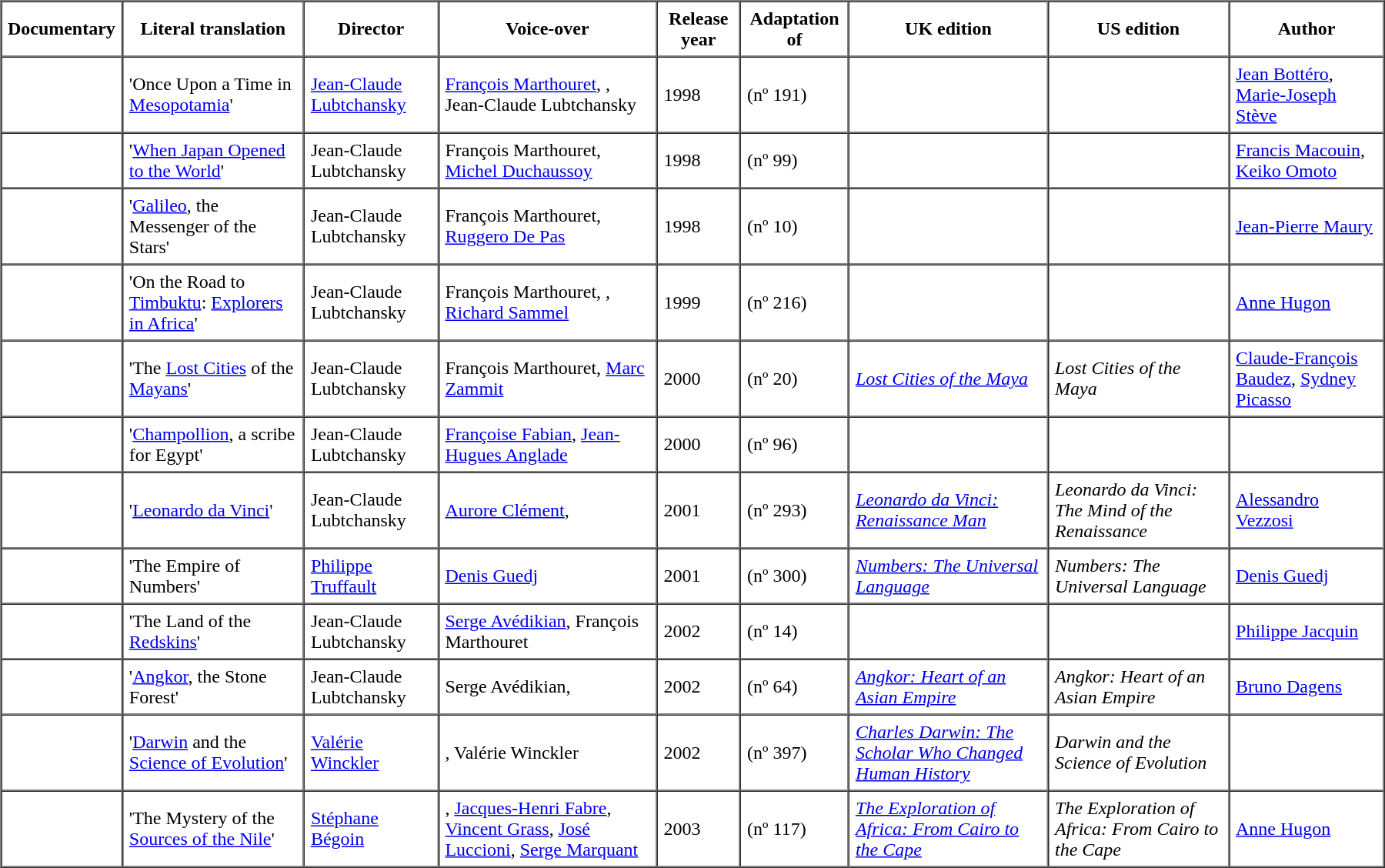<table border="1" cellspacing="0" cellpadding="5" align="center" width="95%">
<tr>
<th>Documentary</th>
<th>Literal translation</th>
<th>Director</th>
<th>Voice-over</th>
<th>Release year</th>
<th>Adaptation of</th>
<th>UK edition</th>
<th>US edition</th>
<th>Author</th>
</tr>
<tr ---->
<td> </td>
<td>'Once Upon a Time in <a href='#'>Mesopotamia</a>'</td>
<td><a href='#'>Jean-Claude Lubtchansky</a></td>
<td><a href='#'>François Marthouret</a>, , Jean-Claude Lubtchansky</td>
<td>1998</td>
<td> (nº 191)</td>
<td></td>
<td></td>
<td><a href='#'>Jean Bottéro</a>, <a href='#'>Marie-Joseph Stève</a></td>
</tr>
<tr ---->
<td></td>
<td>'<a href='#'>When Japan Opened to the World</a>'</td>
<td>Jean-Claude Lubtchansky</td>
<td>François Marthouret, <a href='#'>Michel Duchaussoy</a></td>
<td>1998</td>
<td> (nº 99)</td>
<td></td>
<td></td>
<td><a href='#'>Francis Macouin</a>, <a href='#'>Keiko Omoto</a></td>
</tr>
<tr ---->
<td></td>
<td>'<a href='#'>Galileo</a>, the Messenger of the Stars'</td>
<td>Jean-Claude Lubtchansky</td>
<td>François Marthouret, <a href='#'>Ruggero De Pas</a></td>
<td>1998</td>
<td> (nº 10)</td>
<td></td>
<td></td>
<td><a href='#'>Jean-Pierre Maury</a></td>
</tr>
<tr ---->
<td></td>
<td>'On the Road to <a href='#'>Timbuktu</a>: <a href='#'>Explorers in Africa</a>'</td>
<td>Jean-Claude Lubtchansky</td>
<td>François Marthouret, , <a href='#'>Richard Sammel</a></td>
<td>1999</td>
<td> (nº 216)</td>
<td></td>
<td></td>
<td><a href='#'>Anne Hugon</a></td>
</tr>
<tr ---->
<td> </td>
<td>'The <a href='#'>Lost Cities</a> of the <a href='#'>Mayans</a>'</td>
<td>Jean-Claude Lubtchansky</td>
<td>François Marthouret, <a href='#'>Marc Zammit</a></td>
<td>2000</td>
<td> (nº 20)</td>
<td><em><a href='#'>Lost Cities of the Maya</a></em></td>
<td><em>Lost Cities of the Maya</em></td>
<td><a href='#'>Claude-François Baudez</a>, <a href='#'>Sydney Picasso</a></td>
</tr>
<tr ---->
<td> </td>
<td>'<a href='#'>Champollion</a>, a scribe for Egypt'</td>
<td>Jean-Claude Lubtchansky</td>
<td><a href='#'>Françoise Fabian</a>, <a href='#'>Jean-Hugues Anglade</a></td>
<td>2000</td>
<td> (nº 96)</td>
<td></td>
<td></td>
<td></td>
</tr>
<tr ---->
<td> </td>
<td>'<a href='#'>Leonardo da Vinci</a>'</td>
<td>Jean-Claude Lubtchansky</td>
<td><a href='#'>Aurore Clément</a>, </td>
<td>2001</td>
<td> (nº 293)</td>
<td><em><a href='#'>Leonardo da Vinci: Renaissance Man</a></em></td>
<td><em>Leonardo da Vinci: The Mind of the Renaissance</em></td>
<td><a href='#'>Alessandro Vezzosi</a></td>
</tr>
<tr ---->
<td> </td>
<td>'The Empire of Numbers'</td>
<td><a href='#'>Philippe Truffault</a></td>
<td><a href='#'>Denis Guedj</a></td>
<td>2001</td>
<td> (nº 300)</td>
<td><em><a href='#'>Numbers: The Universal Language</a></em></td>
<td><em>Numbers: The Universal Language</em></td>
<td><a href='#'>Denis Guedj</a></td>
</tr>
<tr ---->
<td></td>
<td>'The Land of the <a href='#'>Redskins</a>'</td>
<td>Jean-Claude Lubtchansky</td>
<td><a href='#'>Serge Avédikian</a>, François Marthouret</td>
<td>2002</td>
<td> (nº 14)</td>
<td></td>
<td></td>
<td><a href='#'>Philippe Jacquin</a></td>
</tr>
<tr ---->
<td> </td>
<td>'<a href='#'>Angkor</a>, the Stone Forest'</td>
<td>Jean-Claude Lubtchansky</td>
<td>Serge Avédikian, </td>
<td>2002</td>
<td> (nº 64)</td>
<td><em><a href='#'>Angkor: Heart of an Asian Empire</a></em></td>
<td><em>Angkor: Heart of an Asian Empire</em></td>
<td><a href='#'>Bruno Dagens</a></td>
</tr>
<tr ---->
<td></td>
<td>'<a href='#'>Darwin</a> and the <a href='#'>Science of Evolution</a>'</td>
<td><a href='#'>Valérie Winckler</a></td>
<td>, Valérie Winckler</td>
<td>2002</td>
<td> (nº 397)</td>
<td><em><a href='#'>Charles Darwin: The Scholar Who Changed Human History</a></em></td>
<td><em>Darwin and the Science of Evolution</em></td>
<td></td>
</tr>
<tr ---->
<td> </td>
<td>'The Mystery of the <a href='#'>Sources of the Nile</a>'</td>
<td><a href='#'>Stéphane Bégoin</a></td>
<td>, <a href='#'>Jacques-Henri Fabre</a>, <a href='#'>Vincent Grass</a>, <a href='#'>José Luccioni</a>, <a href='#'>Serge Marquant</a></td>
<td>2003</td>
<td> (nº 117)</td>
<td><em><a href='#'>The Exploration of Africa: From Cairo to the Cape</a></em></td>
<td><em>The Exploration of Africa: From Cairo to the Cape</em></td>
<td><a href='#'>Anne Hugon</a></td>
</tr>
</table>
